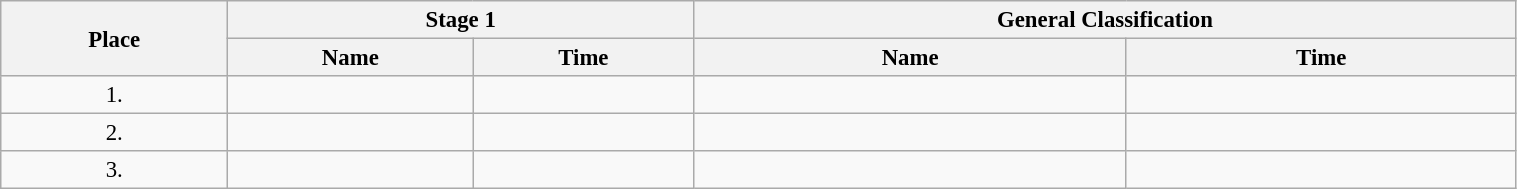<table class=wikitable style="font-size:95%" width="80%">
<tr>
<th rowspan="2">Place</th>
<th colspan="2">Stage 1</th>
<th colspan="2">General Classification</th>
</tr>
<tr>
<th>Name</th>
<th>Time</th>
<th>Name</th>
<th>Time</th>
</tr>
<tr>
<td align="center">1.</td>
<td></td>
<td></td>
<td></td>
<td></td>
</tr>
<tr>
<td align="center">2.</td>
<td></td>
<td></td>
<td></td>
<td></td>
</tr>
<tr>
<td align="center">3.</td>
<td></td>
<td></td>
<td></td>
<td></td>
</tr>
</table>
